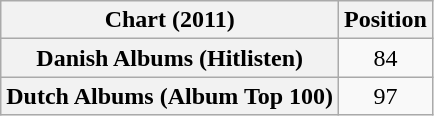<table class="wikitable sortable plainrowheaders" style="text-align:center;">
<tr>
<th scope="col">Chart (2011)</th>
<th scope="col">Position</th>
</tr>
<tr>
<th scope="row">Danish Albums (Hitlisten)</th>
<td>84</td>
</tr>
<tr>
<th scope="row">Dutch Albums (Album Top 100)</th>
<td>97</td>
</tr>
</table>
